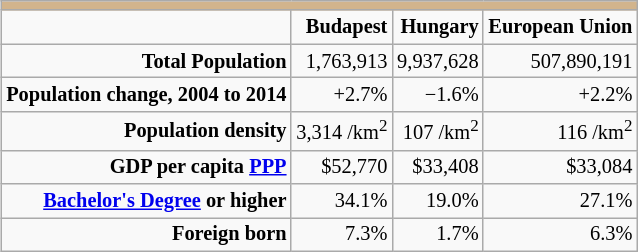<table class="wikitable" style="float:right; margin:0 0 0.5em 1em; text-align:right; font-size:85%;">
<tr>
<td colspan="4" style="background:tan;"></td>
</tr>
<tr>
<td></td>
<td><strong>Budapest</strong></td>
<td><strong>Hungary</strong></td>
<td><strong>European Union</strong></td>
</tr>
<tr>
<td><strong>Total Population</strong></td>
<td>1,763,913</td>
<td>9,937,628</td>
<td>507,890,191</td>
</tr>
<tr>
<td><strong>Population change, 2004 to 2014</strong></td>
<td>+2.7%</td>
<td>−1.6%</td>
<td>+2.2%</td>
</tr>
<tr>
<td><strong>Population density</strong></td>
<td>3,314 /km<sup>2</sup></td>
<td>107 /km<sup>2</sup></td>
<td>116 /km<sup>2</sup></td>
</tr>
<tr>
<td><strong>GDP per capita <a href='#'>PPP</a></strong></td>
<td>$52,770</td>
<td>$33,408</td>
<td>$33,084</td>
</tr>
<tr>
<td><strong><a href='#'>Bachelor's Degree</a> or higher</strong></td>
<td>34.1%</td>
<td>19.0%</td>
<td>27.1%</td>
</tr>
<tr>
<td><strong>Foreign born</strong></td>
<td>7.3%</td>
<td>1.7%</td>
<td>6.3%</td>
</tr>
</table>
